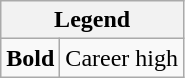<table class="wikitable mw-collapsible mw-collapsed">
<tr>
<th colspan="2">Legend</th>
</tr>
<tr>
<td><strong>Bold</strong></td>
<td>Career high</td>
</tr>
</table>
